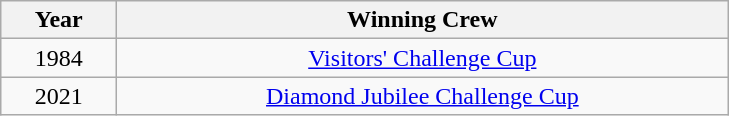<table class="wikitable" style="text-align:center">
<tr>
<th width=70>Year</th>
<th width=400>Winning Crew</th>
</tr>
<tr>
<td>1984</td>
<td><a href='#'>Visitors' Challenge Cup</a></td>
</tr>
<tr>
<td>2021</td>
<td><a href='#'>Diamond Jubilee Challenge Cup</a></td>
</tr>
</table>
